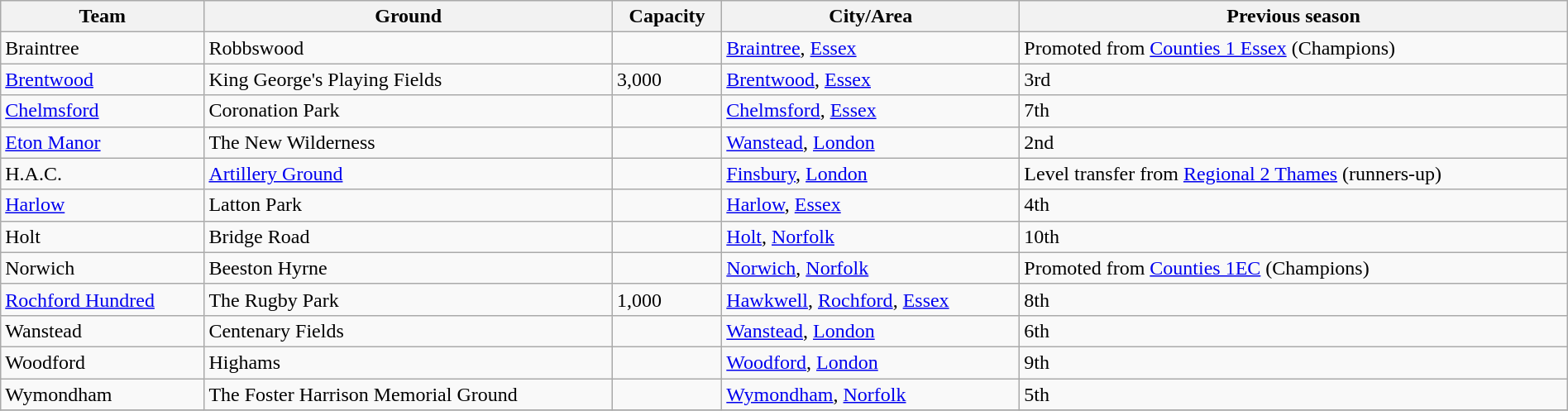<table class="wikitable sortable" width=100%>
<tr>
<th>Team</th>
<th>Ground</th>
<th>Capacity</th>
<th>City/Area</th>
<th>Previous season</th>
</tr>
<tr>
<td>Braintree</td>
<td>Robbswood</td>
<td></td>
<td><a href='#'>Braintree</a>, <a href='#'>Essex</a></td>
<td>Promoted from <a href='#'>Counties 1 Essex</a> (Champions)</td>
</tr>
<tr>
<td><a href='#'>Brentwood</a></td>
<td>King George's Playing Fields</td>
<td>3,000</td>
<td><a href='#'>Brentwood</a>, <a href='#'>Essex</a></td>
<td>3rd</td>
</tr>
<tr>
<td><a href='#'>Chelmsford</a></td>
<td>Coronation Park</td>
<td></td>
<td><a href='#'>Chelmsford</a>, <a href='#'>Essex</a></td>
<td>7th</td>
</tr>
<tr>
<td><a href='#'>Eton Manor</a></td>
<td>The New Wilderness</td>
<td></td>
<td><a href='#'>Wanstead</a>, <a href='#'>London</a></td>
<td>2nd</td>
</tr>
<tr>
<td>H.A.C.</td>
<td><a href='#'>Artillery Ground</a></td>
<td></td>
<td><a href='#'>Finsbury</a>, <a href='#'>London</a></td>
<td>Level transfer from <a href='#'>Regional 2 Thames</a> (runners-up)</td>
</tr>
<tr>
<td><a href='#'>Harlow</a></td>
<td>Latton Park</td>
<td></td>
<td><a href='#'>Harlow</a>, <a href='#'>Essex</a></td>
<td>4th</td>
</tr>
<tr>
<td>Holt</td>
<td>Bridge Road</td>
<td></td>
<td><a href='#'>Holt</a>, <a href='#'>Norfolk</a></td>
<td>10th</td>
</tr>
<tr>
<td>Norwich</td>
<td>Beeston Hyrne</td>
<td></td>
<td><a href='#'>Norwich</a>, <a href='#'>Norfolk</a></td>
<td>Promoted from <a href='#'>Counties 1EC</a> (Champions)</td>
</tr>
<tr>
<td><a href='#'>Rochford Hundred</a></td>
<td>The Rugby Park</td>
<td>1,000</td>
<td><a href='#'>Hawkwell</a>, <a href='#'>Rochford</a>, <a href='#'>Essex</a></td>
<td>8th</td>
</tr>
<tr>
<td>Wanstead</td>
<td>Centenary Fields</td>
<td></td>
<td><a href='#'>Wanstead</a>, <a href='#'>London</a></td>
<td>6th</td>
</tr>
<tr>
<td>Woodford</td>
<td>Highams</td>
<td></td>
<td><a href='#'>Woodford</a>, <a href='#'>London</a></td>
<td>9th</td>
</tr>
<tr>
<td>Wymondham</td>
<td>The Foster Harrison Memorial Ground</td>
<td></td>
<td><a href='#'>Wymondham</a>, <a href='#'>Norfolk</a></td>
<td>5th</td>
</tr>
<tr>
</tr>
</table>
